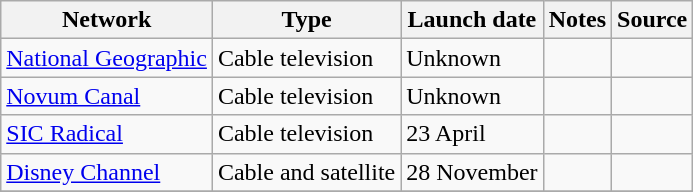<table class="wikitable sortable">
<tr>
<th>Network</th>
<th>Type</th>
<th>Launch date</th>
<th>Notes</th>
<th>Source</th>
</tr>
<tr>
<td><a href='#'>National Geographic</a></td>
<td>Cable television</td>
<td>Unknown</td>
<td></td>
<td></td>
</tr>
<tr>
<td><a href='#'>Novum Canal</a></td>
<td>Cable television</td>
<td>Unknown</td>
<td></td>
<td></td>
</tr>
<tr>
<td><a href='#'>SIC Radical</a></td>
<td>Cable television</td>
<td>23 April</td>
<td></td>
<td></td>
</tr>
<tr>
<td><a href='#'>Disney Channel</a></td>
<td>Cable and satellite</td>
<td>28 November</td>
<td></td>
<td></td>
</tr>
<tr>
</tr>
</table>
